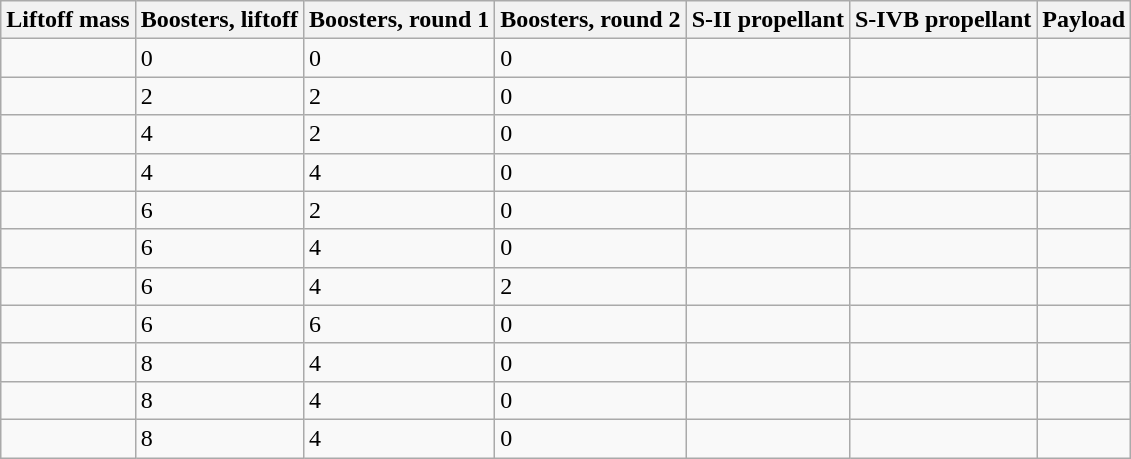<table class="wikitable">
<tr>
<th>Liftoff mass</th>
<th>Boosters, liftoff</th>
<th>Boosters, round 1</th>
<th>Boosters, round 2</th>
<th>S-II propellant</th>
<th>S-IVB propellant</th>
<th>Payload</th>
</tr>
<tr>
<td></td>
<td>0</td>
<td>0</td>
<td>0</td>
<td></td>
<td></td>
<td></td>
</tr>
<tr>
<td></td>
<td>2</td>
<td>2</td>
<td>0</td>
<td></td>
<td></td>
<td></td>
</tr>
<tr>
<td></td>
<td>4</td>
<td>2</td>
<td>0</td>
<td></td>
<td></td>
<td></td>
</tr>
<tr>
<td></td>
<td>4</td>
<td>4</td>
<td>0</td>
<td></td>
<td></td>
<td></td>
</tr>
<tr>
<td></td>
<td>6</td>
<td>2</td>
<td>0</td>
<td></td>
<td></td>
<td></td>
</tr>
<tr>
<td></td>
<td>6</td>
<td>4</td>
<td>0</td>
<td></td>
<td></td>
<td></td>
</tr>
<tr>
<td></td>
<td>6</td>
<td>4</td>
<td>2</td>
<td></td>
<td></td>
<td></td>
</tr>
<tr>
<td></td>
<td>6</td>
<td>6</td>
<td>0</td>
<td></td>
<td></td>
<td></td>
</tr>
<tr>
<td></td>
<td>8</td>
<td>4</td>
<td>0</td>
<td></td>
<td></td>
<td></td>
</tr>
<tr>
<td></td>
<td>8</td>
<td>4</td>
<td>0</td>
<td></td>
<td></td>
<td></td>
</tr>
<tr>
<td></td>
<td>8</td>
<td>4</td>
<td>0</td>
<td></td>
<td></td>
<td></td>
</tr>
</table>
